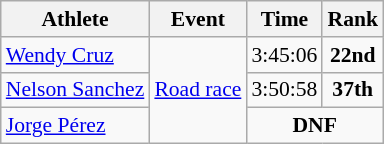<table class="wikitable" style="font-size:90%">
<tr>
<th>Athlete</th>
<th>Event</th>
<th>Time</th>
<th>Rank</th>
</tr>
<tr>
<td><a href='#'>Wendy Cruz</a></td>
<td align=center rowspan=3><a href='#'>Road race</a></td>
<td align=center>3:45:06</td>
<td align=center><strong>22nd</strong></td>
</tr>
<tr>
<td><a href='#'>Nelson Sanchez</a></td>
<td align=center>3:50:58</td>
<td align=center><strong>37th</strong></td>
</tr>
<tr>
<td><a href='#'>Jorge Pérez</a></td>
<td align=center colspan=2><strong>DNF</strong></td>
</tr>
</table>
